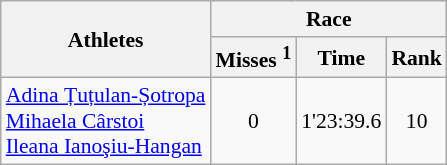<table class="wikitable" border="1" style="font-size:90%">
<tr>
<th rowspan=2>Athletes</th>
<th colspan=3>Race</th>
</tr>
<tr>
<th>Misses <sup>1</sup></th>
<th>Time</th>
<th>Rank</th>
</tr>
<tr>
<td><a href='#'>Adina Țuțulan-Șotropa</a><br><a href='#'>Mihaela Cârstoi</a><br><a href='#'>Ileana Ianoşiu-Hangan</a></td>
<td align=center>0</td>
<td align=center>1'23:39.6</td>
<td align=center>10</td>
</tr>
</table>
